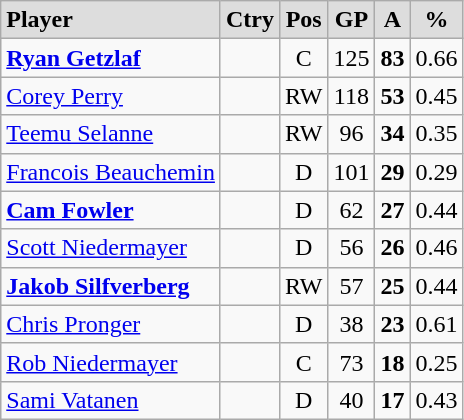<table class="wikitable">
<tr align="center" style="font-weight:bold; background-color:#dddddd;" |>
<td align="left">Player</td>
<td>Ctry</td>
<td>Pos</td>
<td>GP</td>
<td>A</td>
<td>%</td>
</tr>
<tr align="center">
<td align="left"><strong><a href='#'>Ryan Getzlaf</a></strong></td>
<td></td>
<td>C</td>
<td>125</td>
<td><strong>83</strong></td>
<td>0.66</td>
</tr>
<tr align="center">
<td align="left"><a href='#'>Corey Perry</a></td>
<td></td>
<td>RW</td>
<td>118</td>
<td><strong>53</strong></td>
<td>0.45</td>
</tr>
<tr align="center">
<td align="left"><a href='#'>Teemu Selanne</a></td>
<td></td>
<td>RW</td>
<td>96</td>
<td><strong>34</strong></td>
<td>0.35</td>
</tr>
<tr align="center">
<td align="left"><a href='#'>Francois Beauchemin</a></td>
<td></td>
<td>D</td>
<td>101</td>
<td><strong>29</strong></td>
<td>0.29</td>
</tr>
<tr align="center">
<td align="left"><strong><a href='#'>Cam Fowler</a></strong></td>
<td></td>
<td>D</td>
<td>62</td>
<td><strong>27</strong></td>
<td>0.44</td>
</tr>
<tr align="center">
<td align="left"><a href='#'>Scott Niedermayer</a></td>
<td></td>
<td>D</td>
<td>56</td>
<td><strong>26</strong></td>
<td>0.46</td>
</tr>
<tr align="center">
<td align="left"><strong><a href='#'>Jakob Silfverberg</a></strong></td>
<td></td>
<td>RW</td>
<td>57</td>
<td><strong>25</strong></td>
<td>0.44</td>
</tr>
<tr align="center">
<td align="left"><a href='#'>Chris Pronger</a></td>
<td></td>
<td>D</td>
<td>38</td>
<td><strong>23</strong></td>
<td>0.61</td>
</tr>
<tr align="center">
<td align="left"><a href='#'>Rob Niedermayer</a></td>
<td></td>
<td>C</td>
<td>73</td>
<td><strong>18</strong></td>
<td>0.25</td>
</tr>
<tr align="center">
<td align="left"><a href='#'>Sami Vatanen</a></td>
<td></td>
<td>D</td>
<td>40</td>
<td><strong>17</strong></td>
<td>0.43</td>
</tr>
</table>
